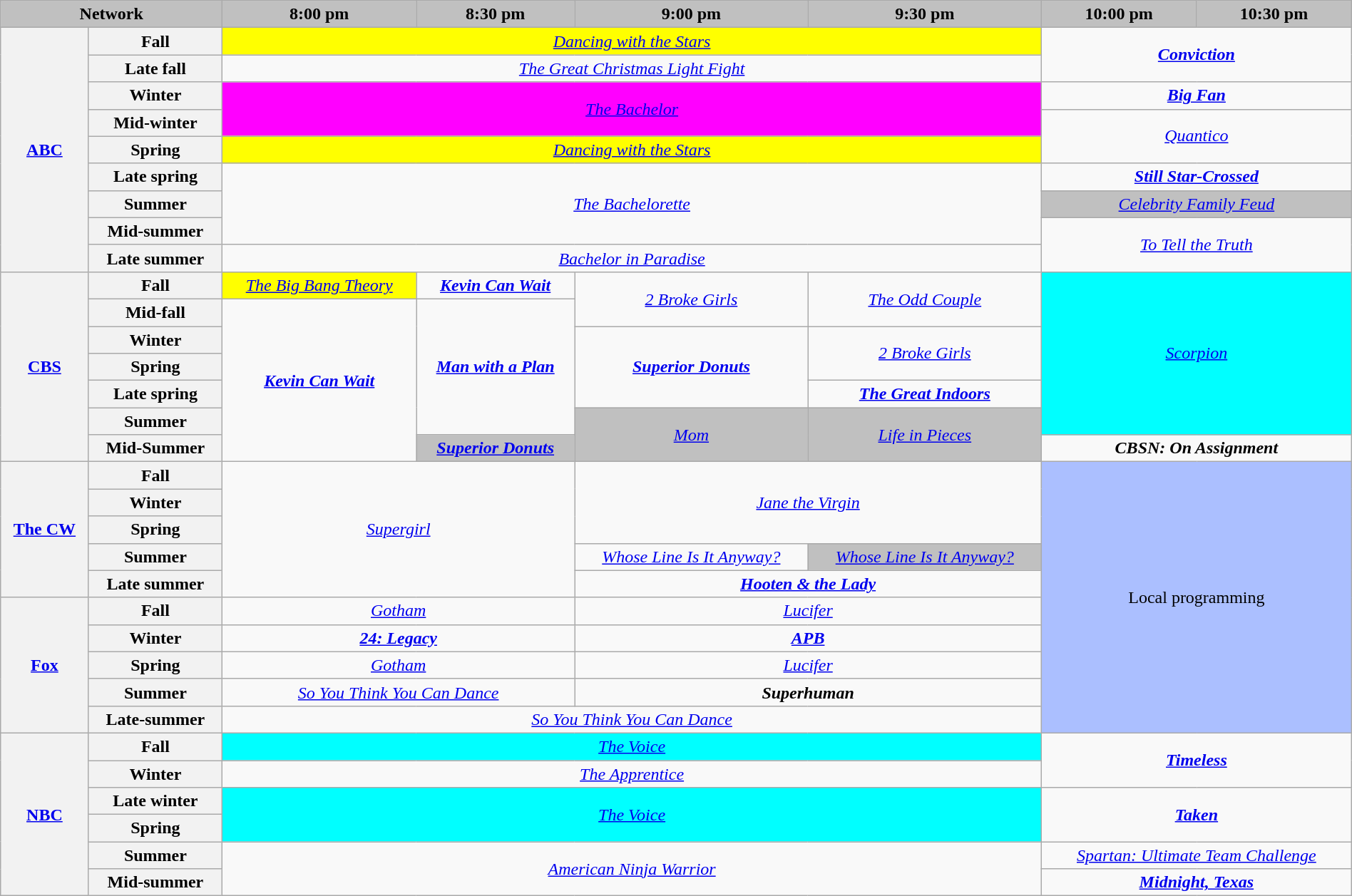<table class="wikitable" style="width:100%;margin-right:0;text-align:center">
<tr>
<th colspan="2" style="background-color:#C0C0C0;text-align:center">Network</th>
<th style="background-color:#C0C0C0;text-align:center">8:00 pm</th>
<th style="background-color:#C0C0C0;text-align:center">8:30 pm</th>
<th style="background-color:#C0C0C0;text-align:center">9:00 pm</th>
<th style="background-color:#C0C0C0;text-align:center">9:30 pm</th>
<th style="background-color:#C0C0C0;text-align:center">10:00 pm</th>
<th style="background-color:#C0C0C0;text-align:center">10:30 pm</th>
</tr>
<tr>
<th rowspan="9"><a href='#'>ABC</a></th>
<th>Fall</th>
<td colspan="4" style="background:#FFFF00"><em><a href='#'>Dancing with the Stars</a></em> </td>
<td rowspan="2" colspan="2"><strong><em><a href='#'>Conviction</a></em></strong></td>
</tr>
<tr>
<th>Late fall</th>
<td colspan="4"><em><a href='#'>The Great Christmas Light Fight</a></em></td>
</tr>
<tr>
<th>Winter</th>
<td rowspan="2" style="background:#FF00FF;" colspan="4"><em><a href='#'>The Bachelor</a></em> </td>
<td colspan="2"><strong><em><a href='#'>Big Fan</a></em></strong></td>
</tr>
<tr>
<th>Mid-winter</th>
<td rowspan="2" colspan="2"><em><a href='#'>Quantico</a></em></td>
</tr>
<tr>
<th>Spring</th>
<td colspan="4" style="background:#FFFF00"><em><a href='#'>Dancing with the Stars</a></em> </td>
</tr>
<tr>
<th>Late spring</th>
<td rowspan="3" colspan="4"><em><a href='#'>The Bachelorette</a></em></td>
<td colspan="2"><strong><em><a href='#'>Still Star-Crossed</a></em></strong></td>
</tr>
<tr>
<th>Summer</th>
<td style="background:#C0C0C0;" colspan="2"><em><a href='#'>Celebrity Family Feud</a></em> </td>
</tr>
<tr>
<th>Mid-summer</th>
<td rowspan="2" colspan="2"><em><a href='#'>To Tell the Truth</a></em></td>
</tr>
<tr>
<th>Late summer</th>
<td colspan="4"><em><a href='#'>Bachelor in Paradise</a></em></td>
</tr>
<tr>
<th rowspan="7"><a href='#'>CBS</a></th>
<th>Fall</th>
<td style="background:#FFFF00"><em><a href='#'>The Big Bang Theory</a></em> </td>
<td><strong><em><a href='#'>Kevin Can Wait</a></em></strong></td>
<td rowspan="2"><em><a href='#'>2 Broke Girls</a></em></td>
<td rowspan="2"><em><a href='#'>The Odd Couple</a></em></td>
<td rowspan="6" colspan="2" style="background:#00FFFF"><em><a href='#'>Scorpion</a></em> </td>
</tr>
<tr>
<th>Mid-fall</th>
<td rowspan="6"><strong><em><a href='#'>Kevin Can Wait</a></em></strong></td>
<td rowspan="5"><strong><em><a href='#'>Man with a Plan</a></em></strong></td>
</tr>
<tr>
<th>Winter</th>
<td rowspan="3"><strong><em><a href='#'>Superior Donuts</a></em></strong></td>
<td rowspan="2"><em><a href='#'>2 Broke Girls</a></em></td>
</tr>
<tr>
<th>Spring</th>
</tr>
<tr>
<th>Late spring</th>
<td><strong><em><a href='#'>The Great Indoors</a></em></strong></td>
</tr>
<tr>
<th>Summer</th>
<td style="background:#C0C0C0;" rowspan="2"><em><a href='#'>Mom</a></em> </td>
<td style="background:#C0C0C0;" rowspan="2"><em><a href='#'>Life in Pieces</a></em> </td>
</tr>
<tr>
<th>Mid-Summer</th>
<td style="background:#C0C0C0;"><strong><em><a href='#'>Superior Donuts</a></em></strong> </td>
<td colspan="2"><strong><em>CBSN: On Assignment</em></strong></td>
</tr>
<tr>
<th rowspan="5"><a href='#'>The CW</a></th>
<th>Fall</th>
<td rowspan="5" colspan="2"><em><a href='#'>Supergirl</a></em></td>
<td rowspan="3" colspan="2"><em><a href='#'>Jane the Virgin</a></em></td>
<td style="background:#abbfff;" colspan="2" rowspan="10">Local programming</td>
</tr>
<tr>
<th>Winter</th>
</tr>
<tr>
<th>Spring</th>
</tr>
<tr>
<th>Summer</th>
<td><em><a href='#'>Whose Line Is It Anyway?</a></em></td>
<td style="background:#C0C0C0;"><em><a href='#'>Whose Line Is It Anyway?</a></em> </td>
</tr>
<tr>
<th>Late summer</th>
<td colspan="2"><strong><em><a href='#'>Hooten & the Lady</a></em></strong></td>
</tr>
<tr>
<th rowspan="5"><a href='#'>Fox</a></th>
<th>Fall</th>
<td colspan="2"><em><a href='#'>Gotham</a></em></td>
<td colspan="2"><em><a href='#'>Lucifer</a></em></td>
</tr>
<tr>
<th>Winter</th>
<td colspan="2"><strong><em><a href='#'>24: Legacy</a></em></strong></td>
<td colspan="2"><strong><em><a href='#'>APB</a></em></strong></td>
</tr>
<tr>
<th>Spring</th>
<td colspan="2"><em><a href='#'>Gotham</a></em></td>
<td colspan="2"><em><a href='#'>Lucifer</a></em></td>
</tr>
<tr>
<th>Summer</th>
<td colspan="2"><em><a href='#'>So You Think You Can Dance</a></em></td>
<td colspan="2"><strong><em>Superhuman</em></strong></td>
</tr>
<tr>
<th>Late-summer</th>
<td colspan="4"><em><a href='#'>So You Think You Can Dance</a></em></td>
</tr>
<tr>
<th rowspan="7"><a href='#'>NBC</a></th>
<th>Fall</th>
<td colspan="4" style="background:#00FFFF"><em><a href='#'>The Voice</a></em> </td>
<td colspan="2" rowspan="2"><strong><em><a href='#'>Timeless</a></em></strong></td>
</tr>
<tr>
<th>Winter</th>
<td colspan="4"><em><a href='#'>The Apprentice</a></em></td>
</tr>
<tr>
<th>Late winter</th>
<td colspan="4" rowspan="2" style="background:#00FFFF"><em><a href='#'>The Voice</a></em> </td>
<td colspan="2" rowspan="2"><strong><em><a href='#'>Taken</a></em></strong></td>
</tr>
<tr>
<th>Spring</th>
</tr>
<tr>
<th>Summer</th>
<td rowspan="2" colspan="4"><em><a href='#'>American Ninja Warrior</a></em></td>
<td colspan="2"><em><a href='#'>Spartan: Ultimate Team Challenge</a></em></td>
</tr>
<tr>
<th>Mid-summer</th>
<td colspan="2"><strong><em><a href='#'>Midnight, Texas</a></em></strong></td>
</tr>
</table>
